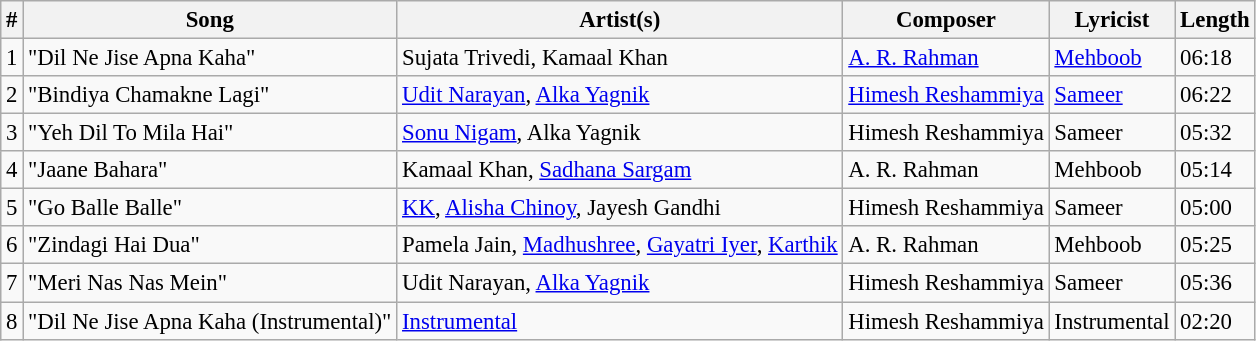<table class="wikitable tracklist" style="font-size:95%;">
<tr>
<th>#</th>
<th>Song</th>
<th>Artist(s)</th>
<th>Composer</th>
<th>Lyricist</th>
<th>Length</th>
</tr>
<tr>
<td>1</td>
<td>"Dil Ne Jise Apna Kaha"</td>
<td>Sujata Trivedi, Kamaal Khan</td>
<td><a href='#'>A. R. Rahman</a></td>
<td><a href='#'>Mehboob</a></td>
<td>06:18</td>
</tr>
<tr>
<td>2</td>
<td>"Bindiya Chamakne Lagi"</td>
<td><a href='#'>Udit Narayan</a>, <a href='#'>Alka Yagnik</a></td>
<td><a href='#'>Himesh Reshammiya</a></td>
<td><a href='#'>Sameer</a></td>
<td>06:22</td>
</tr>
<tr>
<td>3</td>
<td>"Yeh Dil To Mila Hai"</td>
<td><a href='#'>Sonu Nigam</a>, Alka Yagnik</td>
<td>Himesh Reshammiya</td>
<td>Sameer</td>
<td>05:32</td>
</tr>
<tr>
<td>4</td>
<td>"Jaane Bahara"</td>
<td>Kamaal Khan, <a href='#'>Sadhana Sargam</a></td>
<td>A. R. Rahman</td>
<td>Mehboob</td>
<td>05:14</td>
</tr>
<tr>
<td>5</td>
<td>"Go Balle Balle"</td>
<td><a href='#'>KK</a>, <a href='#'>Alisha Chinoy</a>, Jayesh Gandhi</td>
<td>Himesh Reshammiya</td>
<td>Sameer</td>
<td>05:00</td>
</tr>
<tr>
<td>6</td>
<td>"Zindagi Hai Dua"</td>
<td>Pamela Jain, <a href='#'>Madhushree</a>, <a href='#'>Gayatri Iyer</a>, <a href='#'>Karthik</a></td>
<td>A. R. Rahman</td>
<td>Mehboob</td>
<td>05:25</td>
</tr>
<tr>
<td>7</td>
<td>"Meri Nas Nas Mein"</td>
<td>Udit Narayan, <a href='#'>Alka Yagnik</a></td>
<td>Himesh Reshammiya</td>
<td>Sameer</td>
<td>05:36</td>
</tr>
<tr>
<td>8</td>
<td>"Dil Ne Jise Apna Kaha (Instrumental)"</td>
<td><a href='#'>Instrumental</a></td>
<td>Himesh Reshammiya</td>
<td>Instrumental</td>
<td>02:20</td>
</tr>
</table>
